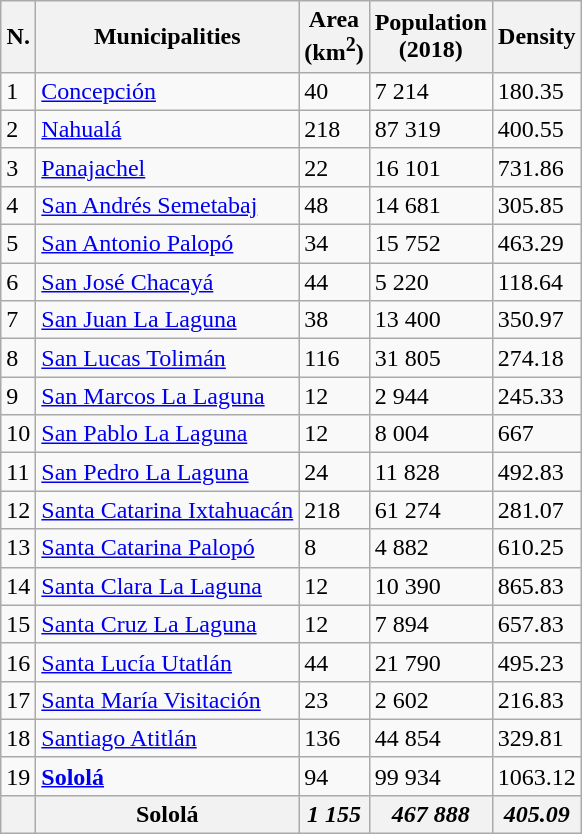<table class="wikitable sortable">
<tr>
<th>N.</th>
<th>Municipalities</th>
<th>Area<br>(km<sup>2</sup>)</th>
<th>Population<br>(2018)</th>
<th>Density</th>
</tr>
<tr>
<td>1</td>
<td><a href='#'>Concepción</a></td>
<td>40</td>
<td>7 214</td>
<td>180.35</td>
</tr>
<tr>
<td>2</td>
<td><a href='#'>Nahualá</a></td>
<td>218</td>
<td>87 319</td>
<td>400.55</td>
</tr>
<tr>
<td>3</td>
<td><a href='#'>Panajachel</a></td>
<td>22</td>
<td>16 101</td>
<td>731.86</td>
</tr>
<tr>
<td>4</td>
<td><a href='#'>San Andrés Semetabaj</a></td>
<td>48</td>
<td>14 681</td>
<td>305.85</td>
</tr>
<tr>
<td>5</td>
<td><a href='#'>San Antonio Palopó</a></td>
<td>34</td>
<td>15 752</td>
<td>463.29</td>
</tr>
<tr>
<td>6</td>
<td><a href='#'>San José Chacayá</a></td>
<td>44</td>
<td>5 220</td>
<td>118.64</td>
</tr>
<tr>
<td>7</td>
<td><a href='#'>San Juan La Laguna</a></td>
<td>38</td>
<td>13 400</td>
<td>350.97</td>
</tr>
<tr>
<td>8</td>
<td><a href='#'>San Lucas Tolimán</a></td>
<td>116</td>
<td>31 805</td>
<td>274.18</td>
</tr>
<tr>
<td>9</td>
<td><a href='#'>San Marcos La Laguna</a></td>
<td>12</td>
<td>2 944</td>
<td>245.33</td>
</tr>
<tr>
<td>10</td>
<td><a href='#'>San Pablo La Laguna</a></td>
<td>12</td>
<td>8 004</td>
<td>667</td>
</tr>
<tr>
<td>11</td>
<td><a href='#'>San Pedro La Laguna</a></td>
<td>24</td>
<td>11 828</td>
<td>492.83</td>
</tr>
<tr>
<td>12</td>
<td><a href='#'>Santa Catarina Ixtahuacán</a></td>
<td>218</td>
<td>61 274</td>
<td>281.07</td>
</tr>
<tr>
<td>13</td>
<td><a href='#'>Santa Catarina Palopó</a></td>
<td>8</td>
<td>4 882</td>
<td>610.25</td>
</tr>
<tr>
<td>14</td>
<td><a href='#'>Santa Clara La Laguna</a></td>
<td>12</td>
<td>10 390</td>
<td>865.83</td>
</tr>
<tr>
<td>15</td>
<td><a href='#'>Santa Cruz La Laguna</a></td>
<td>12</td>
<td>7 894</td>
<td>657.83</td>
</tr>
<tr>
<td>16</td>
<td><a href='#'>Santa Lucía Utatlán</a></td>
<td>44</td>
<td>21 790</td>
<td>495.23</td>
</tr>
<tr>
<td>17</td>
<td><a href='#'>Santa María Visitación</a></td>
<td>23</td>
<td>2 602</td>
<td>216.83</td>
</tr>
<tr>
<td>18</td>
<td><a href='#'>Santiago Atitlán</a></td>
<td>136</td>
<td>44 854</td>
<td>329.81</td>
</tr>
<tr>
<td>19</td>
<td><strong><a href='#'>Sololá</a></strong></td>
<td>94</td>
<td>99 934</td>
<td>1063.12</td>
</tr>
<tr>
<th></th>
<th>Sololá</th>
<th><em>1 155</em></th>
<th><em>467 888</em></th>
<th><em>405.09</em></th>
</tr>
</table>
